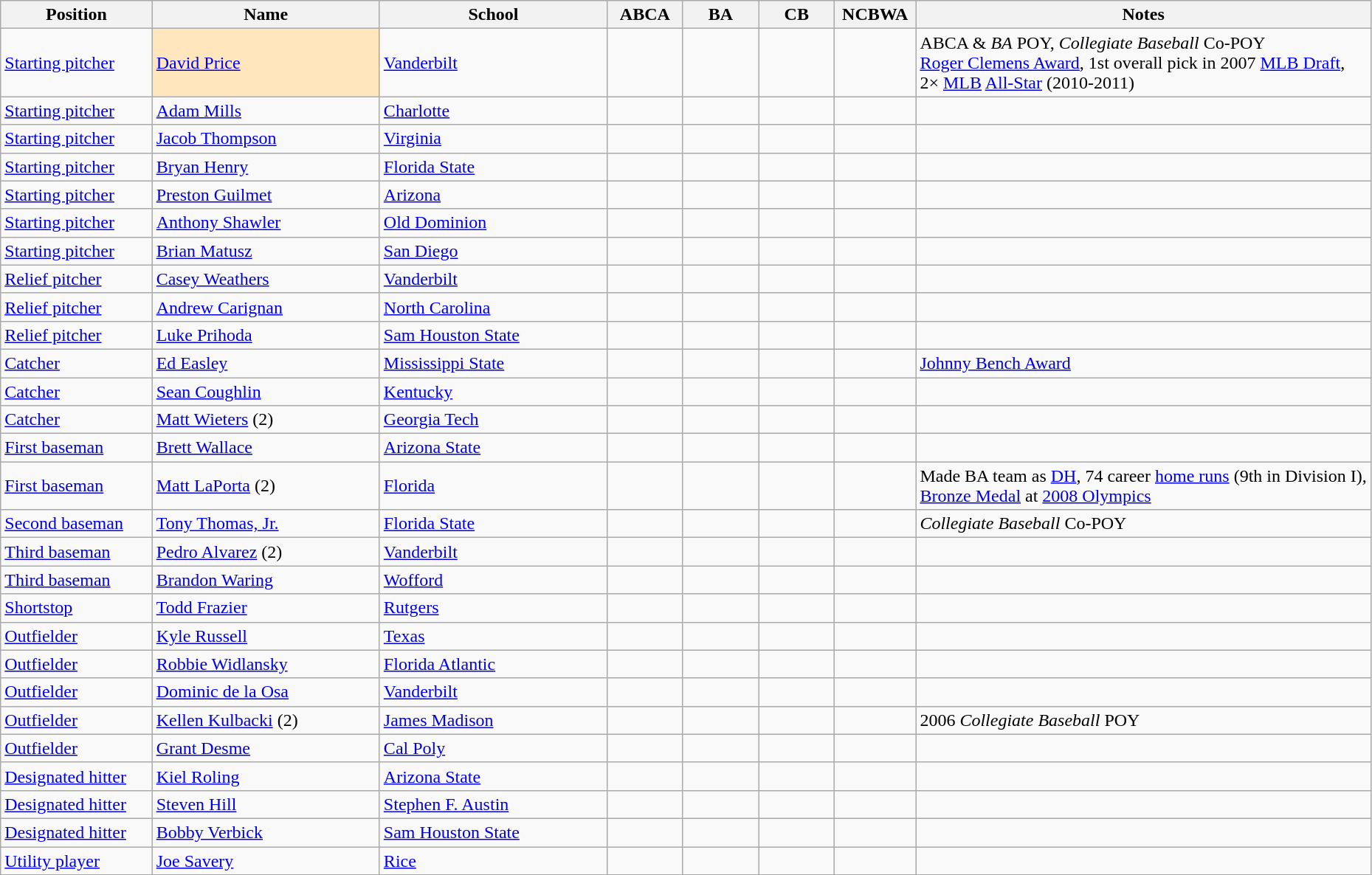<table class="wikitable sortable" style="width:98%;">
<tr>
<th width=10%>Position</th>
<th width=15%>Name</th>
<th width=15%>School</th>
<th width=5%>ABCA</th>
<th width=5%>BA</th>
<th width=5%>CB</th>
<th width=5%>NCBWA</th>
<th width=30% class="unsortable">Notes</th>
</tr>
<tr>
<td><a href='#'>Starting pitcher</a></td>
<td style="background-color:#FFE6BD"><a href='#'>David Price</a></td>
<td><a href='#'>Vanderbilt</a></td>
<td></td>
<td></td>
<td></td>
<td></td>
<td>ABCA & <em>BA</em> POY, <em>Collegiate Baseball</em> Co-POY<br><a href='#'>Roger Clemens Award</a>, 1st overall pick in 2007 <a href='#'>MLB Draft</a>, 2× <a href='#'>MLB</a> <a href='#'>All-Star</a> (2010-2011)</td>
</tr>
<tr>
<td><a href='#'>Starting pitcher</a></td>
<td><a href='#'>Adam Mills</a></td>
<td><a href='#'>Charlotte</a></td>
<td></td>
<td></td>
<td></td>
<td></td>
<td></td>
</tr>
<tr>
<td><a href='#'>Starting pitcher</a></td>
<td><a href='#'>Jacob Thompson</a></td>
<td><a href='#'>Virginia</a></td>
<td></td>
<td></td>
<td></td>
<td></td>
<td></td>
</tr>
<tr>
<td><a href='#'>Starting pitcher</a></td>
<td><a href='#'>Bryan Henry</a></td>
<td><a href='#'>Florida State</a></td>
<td></td>
<td></td>
<td></td>
<td></td>
<td></td>
</tr>
<tr>
<td><a href='#'>Starting pitcher</a></td>
<td><a href='#'>Preston Guilmet</a></td>
<td><a href='#'>Arizona</a></td>
<td></td>
<td></td>
<td></td>
<td></td>
<td></td>
</tr>
<tr>
<td><a href='#'>Starting pitcher</a></td>
<td><a href='#'>Anthony Shawler</a></td>
<td><a href='#'>Old Dominion</a></td>
<td></td>
<td></td>
<td></td>
<td></td>
<td></td>
</tr>
<tr>
<td><a href='#'>Starting pitcher</a></td>
<td><a href='#'>Brian Matusz</a></td>
<td><a href='#'>San Diego</a></td>
<td></td>
<td></td>
<td></td>
<td></td>
<td></td>
</tr>
<tr>
<td><a href='#'>Relief pitcher</a></td>
<td><a href='#'>Casey Weathers</a></td>
<td><a href='#'>Vanderbilt</a></td>
<td></td>
<td></td>
<td></td>
<td></td>
<td></td>
</tr>
<tr>
<td><a href='#'>Relief pitcher</a></td>
<td><a href='#'>Andrew Carignan</a></td>
<td><a href='#'>North Carolina</a></td>
<td></td>
<td></td>
<td></td>
<td></td>
<td></td>
</tr>
<tr>
<td><a href='#'>Relief pitcher</a></td>
<td><a href='#'>Luke Prihoda</a></td>
<td><a href='#'>Sam Houston State</a></td>
<td></td>
<td></td>
<td></td>
<td></td>
<td></td>
</tr>
<tr>
<td><a href='#'>Catcher</a></td>
<td><a href='#'>Ed Easley</a></td>
<td><a href='#'>Mississippi State</a></td>
<td></td>
<td></td>
<td></td>
<td></td>
<td><a href='#'>Johnny Bench Award</a></td>
</tr>
<tr>
<td><a href='#'>Catcher</a></td>
<td><a href='#'>Sean Coughlin</a></td>
<td><a href='#'>Kentucky</a></td>
<td></td>
<td></td>
<td></td>
<td></td>
<td></td>
</tr>
<tr>
<td><a href='#'>Catcher</a></td>
<td><a href='#'>Matt Wieters</a> (2)</td>
<td><a href='#'>Georgia Tech</a></td>
<td></td>
<td></td>
<td></td>
<td></td>
<td></td>
</tr>
<tr>
<td><a href='#'>First baseman</a></td>
<td><a href='#'>Brett Wallace</a></td>
<td><a href='#'>Arizona State</a></td>
<td></td>
<td></td>
<td></td>
<td></td>
<td></td>
</tr>
<tr>
<td><a href='#'>First baseman</a></td>
<td><a href='#'>Matt LaPorta</a> (2)</td>
<td><a href='#'>Florida</a></td>
<td></td>
<td></td>
<td></td>
<td></td>
<td>Made BA team as <a href='#'>DH</a>, 74 career <a href='#'>home runs</a> (9th in Division I), <a href='#'>Bronze Medal</a> at <a href='#'>2008 Olympics</a></td>
</tr>
<tr>
<td><a href='#'>Second baseman</a></td>
<td><a href='#'>Tony Thomas, Jr.</a></td>
<td><a href='#'>Florida State</a></td>
<td></td>
<td></td>
<td></td>
<td></td>
<td><em>Collegiate Baseball</em> Co-POY</td>
</tr>
<tr>
<td><a href='#'>Third baseman</a></td>
<td><a href='#'>Pedro Alvarez</a> (2)</td>
<td><a href='#'>Vanderbilt</a></td>
<td></td>
<td></td>
<td></td>
<td></td>
<td></td>
</tr>
<tr>
<td><a href='#'>Third baseman</a></td>
<td><a href='#'>Brandon Waring</a></td>
<td><a href='#'>Wofford</a></td>
<td></td>
<td></td>
<td></td>
<td></td>
<td></td>
</tr>
<tr>
<td><a href='#'>Shortstop</a></td>
<td><a href='#'>Todd Frazier</a></td>
<td><a href='#'>Rutgers</a></td>
<td></td>
<td></td>
<td></td>
<td></td>
<td></td>
</tr>
<tr>
<td><a href='#'>Outfielder</a></td>
<td><a href='#'>Kyle Russell</a></td>
<td><a href='#'>Texas</a></td>
<td></td>
<td></td>
<td></td>
<td></td>
<td></td>
</tr>
<tr>
<td><a href='#'>Outfielder</a></td>
<td><a href='#'>Robbie Widlansky</a></td>
<td><a href='#'>Florida Atlantic</a></td>
<td></td>
<td></td>
<td></td>
<td></td>
<td></td>
</tr>
<tr>
<td><a href='#'>Outfielder</a></td>
<td><a href='#'>Dominic de la Osa</a></td>
<td><a href='#'>Vanderbilt</a></td>
<td></td>
<td></td>
<td></td>
<td></td>
<td></td>
</tr>
<tr>
<td><a href='#'>Outfielder</a></td>
<td><a href='#'>Kellen Kulbacki</a> (2)</td>
<td><a href='#'>James Madison</a></td>
<td></td>
<td></td>
<td></td>
<td></td>
<td>2006 <em>Collegiate Baseball</em> POY</td>
</tr>
<tr>
<td><a href='#'>Outfielder</a></td>
<td><a href='#'>Grant Desme</a></td>
<td><a href='#'>Cal Poly</a></td>
<td></td>
<td></td>
<td></td>
<td></td>
<td></td>
</tr>
<tr>
<td><a href='#'>Designated hitter</a></td>
<td><a href='#'>Kiel Roling</a></td>
<td><a href='#'>Arizona State</a></td>
<td></td>
<td></td>
<td></td>
<td></td>
<td></td>
</tr>
<tr>
<td><a href='#'>Designated hitter</a></td>
<td><a href='#'>Steven Hill</a></td>
<td><a href='#'>Stephen F. Austin</a></td>
<td></td>
<td></td>
<td></td>
<td></td>
<td></td>
</tr>
<tr>
<td><a href='#'>Designated hitter</a></td>
<td><a href='#'>Bobby Verbick</a></td>
<td><a href='#'>Sam Houston State</a></td>
<td></td>
<td></td>
<td></td>
<td></td>
<td></td>
</tr>
<tr>
<td><a href='#'>Utility player</a></td>
<td><a href='#'>Joe Savery</a></td>
<td><a href='#'>Rice</a></td>
<td></td>
<td></td>
<td></td>
<td></td>
<td></td>
</tr>
</table>
